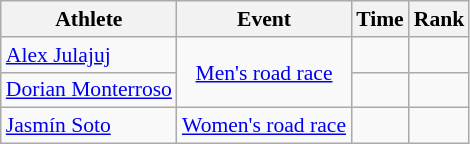<table class="wikitable" style="font-size:90%">
<tr>
<th>Athlete</th>
<th>Event</th>
<th>Time</th>
<th>Rank</th>
</tr>
<tr>
<td><a href='#'>Alex Julajuj</a></td>
<td align=center rowspan=2><a href='#'>Men's road race</a></td>
<td></td>
<td></td>
</tr>
<tr>
<td><a href='#'>Dorian Monterroso</a></td>
<td></td>
<td></td>
</tr>
<tr>
<td><a href='#'>Jasmín Soto</a></td>
<td align=center rowspan=3><a href='#'>Women's road race</a></td>
<td></td>
<td></td>
</tr>
</table>
